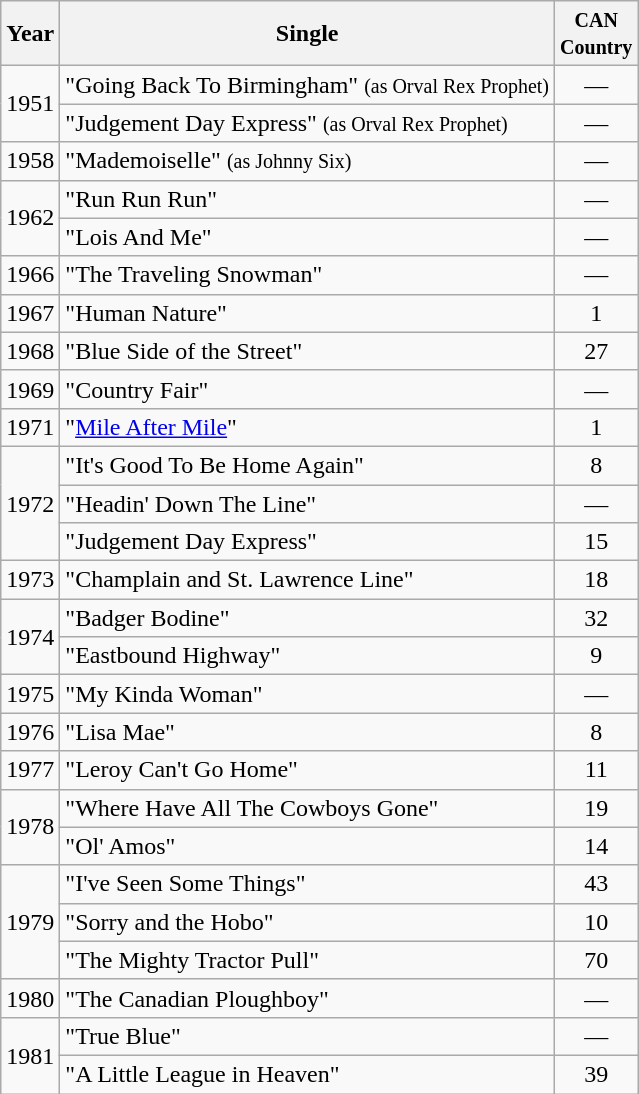<table class="wikitable">
<tr>
<th>Year</th>
<th>Single</th>
<th width="45"><small>CAN Country</small></th>
</tr>
<tr>
<td rowspan="2">1951</td>
<td>"Going Back To Birmingham" <small>(as Orval Rex Prophet)</small></td>
<td align="center">—</td>
</tr>
<tr>
<td>"Judgement Day Express" <small>(as Orval Rex Prophet)</small></td>
<td align="center">—</td>
</tr>
<tr>
<td>1958</td>
<td>"Mademoiselle" <small>(as Johnny Six)</small></td>
<td align="center">—</td>
</tr>
<tr>
<td rowspan="2">1962</td>
<td>"Run Run Run"</td>
<td align="center">—</td>
</tr>
<tr>
<td>"Lois And Me"</td>
<td align="center">—</td>
</tr>
<tr>
<td>1966</td>
<td>"The Traveling Snowman"</td>
<td align="center">—</td>
</tr>
<tr>
<td>1967</td>
<td>"Human Nature"</td>
<td align="center">1</td>
</tr>
<tr>
<td>1968</td>
<td>"Blue Side of the Street"</td>
<td align="center">27</td>
</tr>
<tr>
<td>1969</td>
<td>"Country Fair"</td>
<td align="center">—</td>
</tr>
<tr>
<td>1971</td>
<td>"<a href='#'>Mile After Mile</a>"</td>
<td align="center">1</td>
</tr>
<tr>
<td rowspan="3">1972</td>
<td>"It's Good To Be Home Again"</td>
<td align="center">8</td>
</tr>
<tr>
<td>"Headin' Down The Line"</td>
<td align="center">—</td>
</tr>
<tr>
<td>"Judgement Day Express"</td>
<td align="center">15</td>
</tr>
<tr>
<td>1973</td>
<td>"Champlain and St. Lawrence Line"</td>
<td align="center">18</td>
</tr>
<tr>
<td rowspan="2">1974</td>
<td>"Badger Bodine"</td>
<td align="center">32</td>
</tr>
<tr>
<td>"Eastbound Highway"</td>
<td align="center">9</td>
</tr>
<tr>
<td>1975</td>
<td>"My Kinda Woman"</td>
<td align="center">—</td>
</tr>
<tr>
<td>1976</td>
<td>"Lisa Mae"</td>
<td align="center">8</td>
</tr>
<tr>
<td>1977</td>
<td>"Leroy Can't Go Home"</td>
<td align="center">11</td>
</tr>
<tr>
<td rowspan="2">1978</td>
<td>"Where Have All The Cowboys Gone"</td>
<td align="center">19</td>
</tr>
<tr>
<td>"Ol' Amos"</td>
<td align="center">14</td>
</tr>
<tr>
<td rowspan="3">1979</td>
<td>"I've Seen Some Things"</td>
<td align="center">43</td>
</tr>
<tr>
<td>"Sorry and the Hobo"</td>
<td align="center">10</td>
</tr>
<tr>
<td>"The Mighty Tractor Pull"</td>
<td align="center">70</td>
</tr>
<tr>
<td>1980</td>
<td>"The Canadian Ploughboy"</td>
<td align="center">—</td>
</tr>
<tr>
<td rowspan="2">1981</td>
<td>"True Blue"</td>
<td align="center">—</td>
</tr>
<tr>
<td>"A Little League in Heaven"</td>
<td align="center">39</td>
</tr>
</table>
